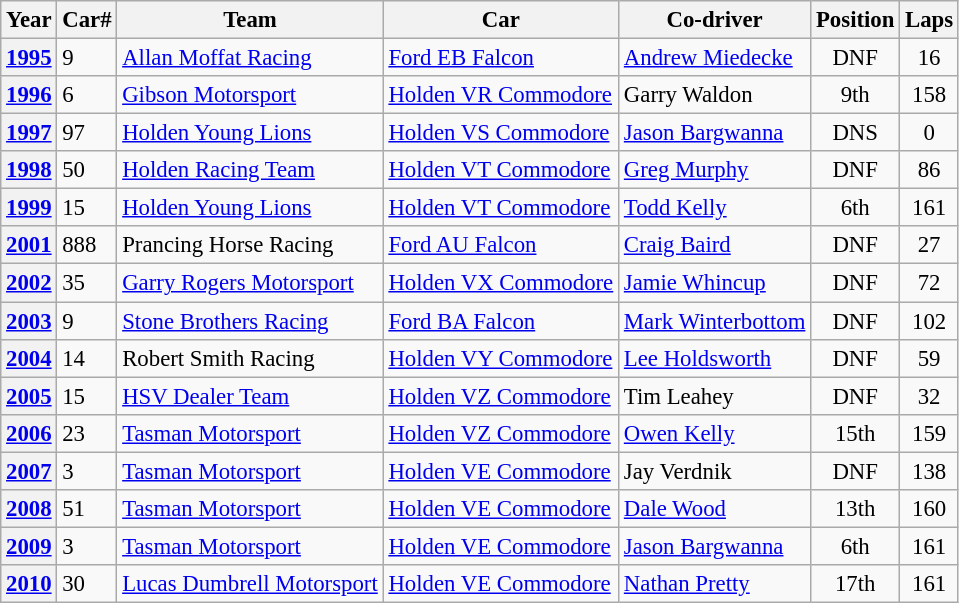<table class="wikitable" style="font-size: 95%;">
<tr>
<th>Year</th>
<th>Car#</th>
<th>Team</th>
<th>Car</th>
<th>Co-driver</th>
<th>Position</th>
<th>Laps</th>
</tr>
<tr>
<th><a href='#'>1995</a></th>
<td>9</td>
<td><a href='#'>Allan Moffat Racing</a></td>
<td><a href='#'>Ford EB Falcon</a></td>
<td> <a href='#'>Andrew Miedecke</a></td>
<td align="center">DNF</td>
<td align="center">16</td>
</tr>
<tr>
<th><a href='#'>1996</a></th>
<td>6</td>
<td><a href='#'>Gibson Motorsport</a></td>
<td><a href='#'>Holden VR Commodore</a></td>
<td> Garry Waldon</td>
<td align="center">9th</td>
<td align="center">158</td>
</tr>
<tr>
<th><a href='#'>1997</a></th>
<td>97</td>
<td><a href='#'>Holden Young Lions</a></td>
<td><a href='#'>Holden VS Commodore</a></td>
<td> <a href='#'>Jason Bargwanna</a></td>
<td align="center">DNS</td>
<td align="center">0</td>
</tr>
<tr>
<th><a href='#'>1998</a></th>
<td>50</td>
<td><a href='#'>Holden Racing Team</a></td>
<td><a href='#'>Holden VT Commodore</a></td>
<td> <a href='#'>Greg Murphy</a></td>
<td align="center">DNF</td>
<td align="center">86</td>
</tr>
<tr>
<th><a href='#'>1999</a></th>
<td>15</td>
<td><a href='#'>Holden Young Lions</a></td>
<td><a href='#'>Holden VT Commodore</a></td>
<td> <a href='#'>Todd Kelly</a></td>
<td align="center">6th</td>
<td align="center">161</td>
</tr>
<tr>
<th><a href='#'>2001</a></th>
<td>888</td>
<td>Prancing Horse Racing</td>
<td><a href='#'>Ford AU Falcon</a></td>
<td> <a href='#'>Craig Baird</a></td>
<td align="center">DNF</td>
<td align="center">27</td>
</tr>
<tr>
<th><a href='#'>2002</a></th>
<td>35</td>
<td><a href='#'>Garry Rogers Motorsport</a></td>
<td><a href='#'>Holden VX Commodore</a></td>
<td> <a href='#'>Jamie Whincup</a></td>
<td align="center">DNF</td>
<td align="center">72</td>
</tr>
<tr>
<th><a href='#'>2003</a></th>
<td>9</td>
<td><a href='#'>Stone Brothers Racing</a></td>
<td><a href='#'>Ford BA Falcon</a></td>
<td> <a href='#'>Mark Winterbottom</a></td>
<td align="center">DNF</td>
<td align="center">102</td>
</tr>
<tr>
<th><a href='#'>2004</a></th>
<td>14</td>
<td>Robert Smith Racing</td>
<td><a href='#'>Holden VY Commodore</a></td>
<td> <a href='#'>Lee Holdsworth</a></td>
<td align="center">DNF</td>
<td align="center">59</td>
</tr>
<tr>
<th><a href='#'>2005</a></th>
<td>15</td>
<td><a href='#'>HSV Dealer Team</a></td>
<td><a href='#'>Holden VZ Commodore</a></td>
<td> Tim Leahey</td>
<td align="center">DNF</td>
<td align="center">32</td>
</tr>
<tr>
<th><a href='#'>2006</a></th>
<td>23</td>
<td><a href='#'>Tasman Motorsport</a></td>
<td><a href='#'>Holden VZ Commodore</a></td>
<td> <a href='#'>Owen Kelly</a></td>
<td align="center">15th</td>
<td align="center">159</td>
</tr>
<tr>
<th><a href='#'>2007</a></th>
<td>3</td>
<td><a href='#'>Tasman Motorsport</a></td>
<td><a href='#'>Holden VE Commodore</a></td>
<td> Jay Verdnik</td>
<td align="center">DNF</td>
<td align="center">138</td>
</tr>
<tr>
<th><a href='#'>2008</a></th>
<td>51</td>
<td><a href='#'>Tasman Motorsport</a></td>
<td><a href='#'>Holden VE Commodore</a></td>
<td> <a href='#'>Dale Wood</a></td>
<td align="center">13th</td>
<td align="center">160</td>
</tr>
<tr>
<th><a href='#'>2009</a></th>
<td>3</td>
<td><a href='#'>Tasman Motorsport</a></td>
<td><a href='#'>Holden VE Commodore</a></td>
<td> <a href='#'>Jason Bargwanna</a></td>
<td align="center">6th</td>
<td align="center">161</td>
</tr>
<tr>
<th><a href='#'>2010</a></th>
<td>30</td>
<td><a href='#'>Lucas Dumbrell Motorsport</a></td>
<td><a href='#'>Holden VE Commodore</a></td>
<td> <a href='#'>Nathan Pretty</a></td>
<td align="center">17th</td>
<td align="center">161</td>
</tr>
</table>
